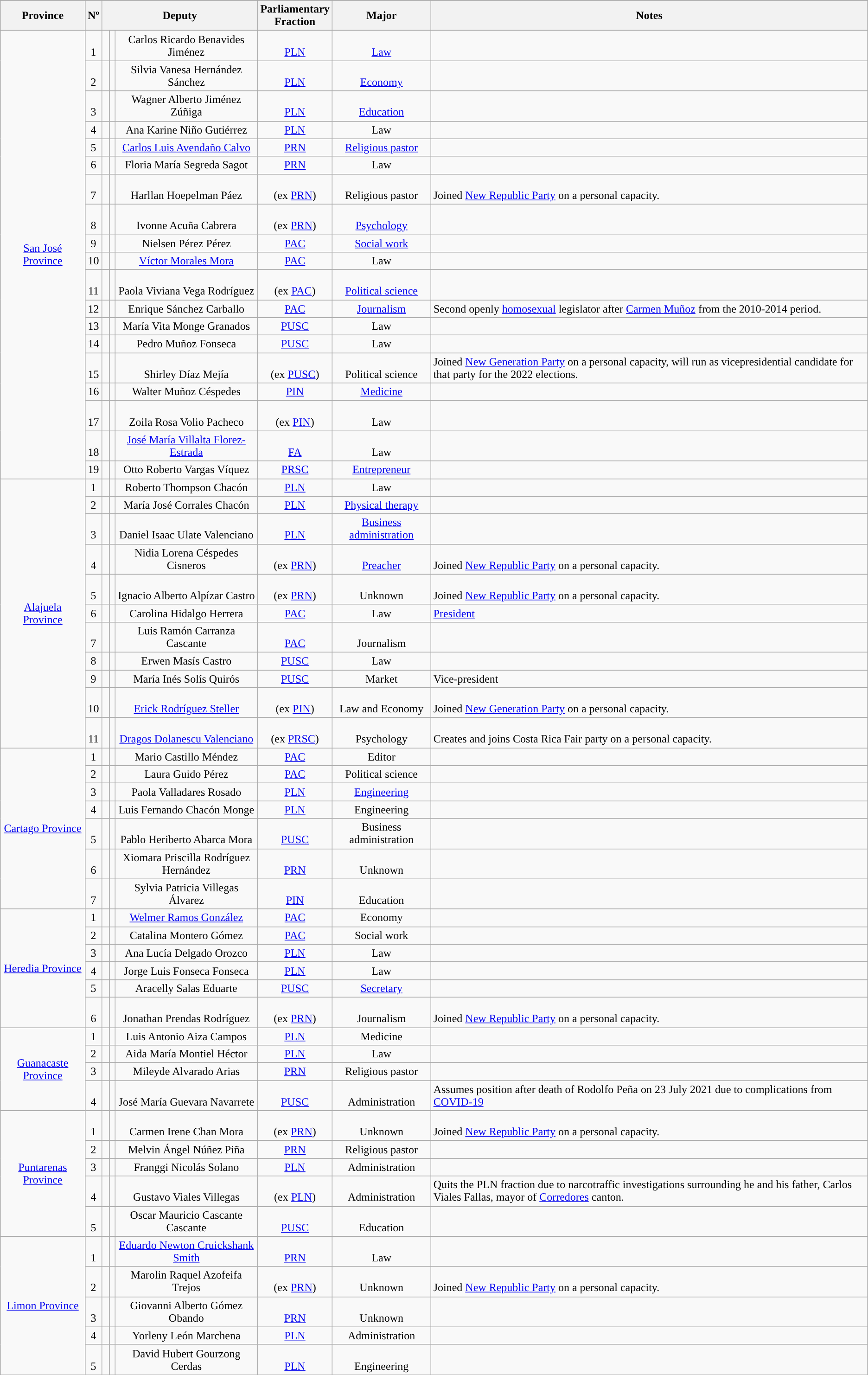<table class="wikitable">
<tr align="center" valign="bottom">
</tr>
<tr>
<th height="16">Province</th>
<th>Nº</th>
<th colspan=3>Deputy</th>
<th>Parliamentary<br>Fraction</th>
<th>Major</th>
<th>Notes</th>
</tr>
<tr>
<td rowspan="20"  height="15" align="center"><a href='#'>San José Province</a><br> </td>
</tr>
<tr>
<td align="center"  valign="bottom">1</td>
<td style="background-color:"> </td>
<td align="center"  valign="bottom"></td>
<td align="center"  valign="bottom">Carlos Ricardo Benavides Jiménez</td>
<td align="center"  valign="bottom"> <a href='#'>PLN</a></td>
<td align="center"  valign="bottom"><a href='#'>Law</a></td>
<td valign="bottom"></td>
</tr>
<tr>
<td align="center"  valign="bottom">2</td>
<td style="background-color:"> </td>
<td align="center"  valign="bottom"></td>
<td align="center"  valign="bottom">Silvia Vanesa Hernández Sánchez</td>
<td align="center"  valign="bottom"> <a href='#'>PLN</a></td>
<td align="center"  valign="bottom"><a href='#'>Economy</a></td>
<td valign="bottom"></td>
</tr>
<tr>
<td align="center"  valign="bottom">3</td>
<td style="background-color:"> </td>
<td align="center"  valign="bottom"></td>
<td align="center"  valign="bottom">Wagner Alberto Jiménez Zúñiga</td>
<td align="center"  valign="bottom"> <a href='#'>PLN</a></td>
<td align="center"  valign="bottom"><a href='#'>Education</a></td>
<td valign="bottom"></td>
</tr>
<tr>
<td align="center"  valign="bottom">4</td>
<td style="background-color:"> </td>
<td align="center"  valign="bottom"></td>
<td align="center"  valign="bottom">Ana Karine Niño Gutiérrez</td>
<td align="center"  valign="bottom"> <a href='#'>PLN</a></td>
<td align="center"  valign="bottom">Law</td>
<td valign="bottom"></td>
</tr>
<tr>
<td align="center"  valign="bottom">5</td>
<td style="background-color:"> </td>
<td align="center"  valign="bottom"></td>
<td align="center"  valign="bottom"><a href='#'>Carlos Luis Avendaño Calvo</a></td>
<td align="center"  valign="bottom"> <a href='#'>PRN</a></td>
<td align="center"  valign="bottom"><a href='#'>Religious pastor</a></td>
<td valign="bottom"></td>
</tr>
<tr>
<td align="center"  valign="bottom">6</td>
<td style="background-color:"> </td>
<td align="center"  valign="bottom"></td>
<td align="center"  valign="bottom">Floria María Segreda Sagot</td>
<td align="center"  valign="bottom"> <a href='#'>PRN</a></td>
<td align="center"  valign="bottom">Law</td>
<td valign="bottom"></td>
</tr>
<tr>
<td align="center"  valign="bottom">7</td>
<td style="background-color:"> </td>
<td align="center"  valign="bottom"></td>
<td align="center"  valign="bottom">Harllan Hoepelman Páez</td>
<td align="center"  valign="bottom"> <br>(ex <a href='#'>PRN</a>)</td>
<td align="center"   valign="bottom">Religious pastor</td>
<td valign="bottom">Joined <a href='#'>New Republic Party</a> on a personal capacity.</td>
</tr>
<tr>
<td align="center"  valign="bottom">8</td>
<td style="background-color:"> </td>
<td align="center"  valign="bottom"></td>
<td align="center"  valign="bottom">Ivonne Acuña Cabrera</td>
<td align="center"  valign="bottom"> <br>(ex <a href='#'>PRN</a>)</td>
<td align="center"  valign="bottom"><a href='#'>Psychology</a></td>
<td valign="bottom"></td>
</tr>
<tr>
<td align="center"  valign="bottom">9</td>
<td style="background-color:"> </td>
<td align="center"  valign="bottom"></td>
<td align="center"  valign="bottom">Nielsen Pérez Pérez</td>
<td align="center"  valign="center"> <a href='#'>PAC</a></td>
<td align="center"  valign="bottom"><a href='#'>Social work</a></td>
<td valign="bottom"></td>
</tr>
<tr>
<td align="center"  valign="bottom">10</td>
<td style="background-color:"> </td>
<td align="center"  valign="bottom"></td>
<td align="center"  valign="bottom"><a href='#'>Víctor Morales Mora</a></td>
<td align="center"  valign="center"> <a href='#'>PAC</a></td>
<td align="center"  valign="bottom">Law</td>
<td valign="bottom"></td>
</tr>
<tr>
<td align="center"  valign="bottom">11</td>
<td style="background-color:"> </td>
<td align="center"  valign="bottom"></td>
<td align="center"  valign="bottom">Paola  Viviana Vega Rodríguez</td>
<td align="center"  valign="bottom"> <br>(ex <a href='#'>PAC</a>)</td>
<td align="center"  valign="bottom"><a href='#'>Political science</a></td>
<td valign="bottom"> </td>
</tr>
<tr>
<td align="center"  valign="bottom">12</td>
<td style="background-color:"> </td>
<td align="center"  valign="bottom"></td>
<td align="center"  valign="bottom">Enrique Sánchez Carballo</td>
<td align="center"  valign="bottom"> <a href='#'>PAC</a></td>
<td align="center"  valign="bottom"><a href='#'>Journalism</a></td>
<td valign="bottom">Second openly <a href='#'>homosexual</a> legislator after <a href='#'>Carmen Muñoz</a> from the 2010-2014 period.</td>
</tr>
<tr>
<td align="center"  valign="bottom">13</td>
<td style="background-color:"> </td>
<td align="center"  valign="bottom"></td>
<td align="center"  valign="bottom">María Vita Monge Granados</td>
<td align="center"  valign="bottom"> <a href='#'>PUSC</a></td>
<td align="center"   valign="bottom">Law</td>
<td valign="bottom"></td>
</tr>
<tr>
<td align="center"  valign="bottom">14</td>
<td style="background-color:"> </td>
<td align="center"  valign="bottom"></td>
<td align="center"  valign="bottom">Pedro Muñoz Fonseca</td>
<td align="center"  valign="bottom"> <a href='#'>PUSC</a></td>
<td align="center"   valign="bottom">Law</td>
<td valign="bottom"></td>
</tr>
<tr>
<td align="center"  valign="bottom">15</td>
<td style="background-color:"> </td>
<td align="center"  valign="bottom"></td>
<td align="center"  valign="bottom">Shirley Díaz Mejía</td>
<td align="center"  valign="bottom"> <br>(ex <a href='#'>PUSC</a>)</td>
<td align="center"   valign="bottom">Political science</td>
<td valign="bottom">Joined <a href='#'>New Generation Party</a> on a personal capacity, will run as vicepresidential candidate for that party for the 2022 elections.</td>
</tr>
<tr>
<td align="center"  valign="bottom">16</td>
<td style="background-color:"> </td>
<td align="center"  valign="bottom"></td>
<td align="center"  valign="bottom">Walter Muñoz Céspedes</td>
<td align="center"  valign="bottom"> <a href='#'>PIN</a></td>
<td align="center"  valign="bottom"><a href='#'>Medicine</a></td>
<td valign="bottom"></td>
</tr>
<tr>
<td align="center"  valign="bottom">17</td>
<td style="background-color:"> </td>
<td align="center"  valign="bottom"></td>
<td align="center"  valign="bottom">Zoila Rosa Volio Pacheco</td>
<td align="center"  valign="bottom"> <br>(ex <a href='#'>PIN</a>)</td>
<td align="center"   valign="bottom">Law</td>
<td valign="bottom"></td>
</tr>
<tr>
<td align="center"  valign="bottom">18</td>
<td style="background-color:"> </td>
<td align="center"  valign="bottom"></td>
<td align="center"  valign="bottom"><a href='#'>José María Villalta Florez-Estrada</a></td>
<td align="center"  valign="bottom"> <a href='#'>FA</a></td>
<td align="center"  valign="bottom">Law</td>
<td valign="bottom"></td>
</tr>
<tr>
<td align="center"  valign="bottom">19</td>
<td style="background-color:"> </td>
<td align="center"  valign="bottom"></td>
<td align="center"  valign="bottom">Otto Roberto Vargas Víquez</td>
<td align="center"  valign="bottom"> <a href='#'>PRSC</a></td>
<td align="center"   valign="bottom"><a href='#'>Entrepreneur</a></td>
<td valign="bottom"></td>
</tr>
<tr>
<td rowspan="11"  height="15" align="center"><a href='#'>Alajuela Province</a><br></td>
<td align="center"  valign="bottom">1</td>
<td style="background-color:"> </td>
<td align="center"  valign="bottom"></td>
<td align="center"  valign="bottom">Roberto Thompson Chacón</td>
<td align="center"  valign="bottom"> <a href='#'>PLN</a></td>
<td align="center"  valign="bottom">Law</td>
<td valign="bottom"></td>
</tr>
<tr>
<td align="center"  valign="bottom">2</td>
<td style="background-color:"> </td>
<td align="center"  valign="bottom"></td>
<td align="center"  valign="bottom">María José Corrales Chacón</td>
<td align="center"  valign="bottom"> <a href='#'>PLN</a></td>
<td align="center"   valign="bottom"><a href='#'>Physical therapy</a></td>
<td valign="bottom"></td>
</tr>
<tr>
<td align="center"  valign="bottom">3</td>
<td style="background-color:"> </td>
<td align="center"  valign="bottom"></td>
<td align="center"  valign="bottom">Daniel Isaac Ulate Valenciano</td>
<td align="center"  valign="bottom"> <a href='#'>PLN</a></td>
<td align="center"  valign="bottom"><a href='#'>Business administration</a></td>
<td valign="bottom"> </td>
</tr>
<tr>
<td align="center"  valign="bottom">4</td>
<td style="background-color:"> </td>
<td align="center"  valign="bottom"></td>
<td align="center"  valign="bottom">Nidia Lorena Céspedes Cisneros</td>
<td align="center"  valign="bottom"> <br>(ex <a href='#'>PRN</a>)</td>
<td align="center"   valign="bottom"><a href='#'>Preacher</a></td>
<td valign="bottom">Joined <a href='#'>New Republic Party</a> on a personal capacity.</td>
</tr>
<tr>
<td align="center"  valign="bottom">5</td>
<td style="background-color:"> </td>
<td align="center"  valign="bottom"></td>
<td align="center"  valign="bottom">Ignacio Alberto Alpízar Castro</td>
<td align="center"  valign="bottom"> <br>(ex <a href='#'>PRN</a>)</td>
<td align="center"  valign="bottom">Unknown</td>
<td valign="bottom">Joined <a href='#'>New Republic Party</a> on a personal capacity.</td>
</tr>
<tr>
<td align="center"  valign="bottom">6</td>
<td style="background-color:"> </td>
<td align="center"  valign="bottom"></td>
<td align="center"  valign="bottom">Carolina Hidalgo Herrera</td>
<td align="center"  valign="bottom"> <a href='#'>PAC</a></td>
<td align="center"  valign="bottom">Law</td>
<td valign="bottom"><a href='#'>President</a></td>
</tr>
<tr>
<td align="center"  valign="bottom">7</td>
<td style="background-color:"> </td>
<td align="center"  valign="bottom"></td>
<td align="center"  valign="bottom">Luis Ramón Carranza Cascante</td>
<td align="center"  valign="bottom"> <a href='#'>PAC</a></td>
<td align="center"  valign="bottom">Journalism</td>
<td valign="bottom"></td>
</tr>
<tr>
<td align="center"  valign="bottom">8</td>
<td style="background-color:"> </td>
<td align="center"  valign="bottom"></td>
<td align="center"  valign="bottom">Erwen Masís Castro</td>
<td align="center"  valign="bottom"> <a href='#'>PUSC</a></td>
<td align="center"  valign="bottom">Law</td>
<td valign="bottom"> </td>
</tr>
<tr>
<td align="center"  valign="bottom">9</td>
<td style="background-color:"> </td>
<td align="center"  valign="bottom"></td>
<td align="center"  valign="bottom">María Inés Solís Quirós</td>
<td align="center"  valign="bottom"> <a href='#'>PUSC</a></td>
<td align="center"    valign="bottom">Market</td>
<td valign="bottom">Vice-president</td>
</tr>
<tr>
<td align="center"  valign="bottom">10</td>
<td style="background-color:"> </td>
<td align="center"  valign="bottom"></td>
<td align="center"  valign="bottom"><a href='#'>Erick Rodríguez Steller</a></td>
<td align="center"  valign="bottom"> <br>(ex <a href='#'>PIN</a>)</td>
<td align="center"   valign="bottom">Law and Economy</td>
<td valign="bottom">Joined <a href='#'>New Generation Party</a> on a personal capacity.</td>
</tr>
<tr>
<td align="center"  valign="bottom">11</td>
<td style="background-color:"> </td>
<td align="center"  valign="bottom"></td>
<td align="center"  valign="bottom"><a href='#'>Dragos Dolanescu Valenciano</a></td>
<td align="center"  valign="bottom"> <br>(ex <a href='#'>PRSC</a>)</td>
<td align="center"   valign="bottom">Psychology</td>
<td valign="bottom">Creates and joins Costa Rica Fair party on a personal capacity.</td>
</tr>
<tr>
<td rowspan="7"  height="15" align="center"><a href='#'>Cartago Province</a><br> </td>
<td align="center"  valign="bottom">1</td>
<td style="background-color:"> </td>
<td align="center"  valign="bottom"></td>
<td align="center"  valign="bottom">Mario Castillo Méndez</td>
<td align="center"  valign="bottom"> <a href='#'>PAC</a></td>
<td align="center"   valign="bottom">Editor</td>
<td valign="bottom"></td>
</tr>
<tr>
<td align="center"  valign="bottom">2</td>
<td style="background-color:"> </td>
<td align="center"  valign="bottom"></td>
<td align="center"  valign="bottom">Laura Guido Pérez</td>
<td align="center"  valign="bottom"> <a href='#'>PAC</a></td>
<td align="center" valign="bottom">Political science</td>
<td valign="bottom"></td>
</tr>
<tr>
<td align="center"  valign="bottom">3</td>
<td style="background-color:"> </td>
<td align="center"  valign="bottom"></td>
<td align="center"  valign="bottom">Paola Valladares Rosado</td>
<td align="center"  valign="bottom"> <a href='#'>PLN</a></td>
<td align="center"  valign="bottom"><a href='#'>Engineering</a></td>
<td valign="bottom"></td>
</tr>
<tr>
<td align="center"  valign="bottom">4</td>
<td style="background-color:"> </td>
<td align="center"  valign="bottom"></td>
<td align="center"  valign="bottom">Luis Fernando Chacón Monge</td>
<td align="center"  valign="bottom"> <a href='#'>PLN</a></td>
<td align="center"   valign="bottom">Engineering</td>
<td valign="bottom"></td>
</tr>
<tr>
<td align="center"  valign="bottom">5</td>
<td style="background-color:"> </td>
<td align="center"  valign="bottom"></td>
<td align="center"  valign="bottom">Pablo Heriberto Abarca Mora</td>
<td align="center"  valign="bottom"> <a href='#'>PUSC</a></td>
<td align="center"  valign="bottom">Business administration</td>
<td valign="bottom"></td>
</tr>
<tr>
<td align="center"  valign="bottom">6</td>
<td style="background-color:"> </td>
<td align="center"  valign="bottom"></td>
<td align="center"  valign="bottom">Xiomara Priscilla Rodríguez Hernández</td>
<td align="center"  valign="bottom"> <a href='#'>PRN</a></td>
<td align="center"  valign="bottom">Unknown</td>
<td valign="bottom"></td>
</tr>
<tr>
<td align="center"  valign="bottom">7</td>
<td style="background-color:"> </td>
<td align="center"  valign="bottom"></td>
<td align="center"  valign="bottom">Sylvia Patricia Villegas Álvarez</td>
<td align="center"  valign="bottom"> <a href='#'>PIN</a></td>
<td align="center"  valign="bottom">Education</td>
<td valign="bottom"></td>
</tr>
<tr>
<td rowspan="6"  height="15" align="center"><a href='#'>Heredia Province</a><br></td>
<td align="center"  valign="bottom">1</td>
<td style="background-color:"> </td>
<td align="center"  valign="bottom"></td>
<td align="center"  valign="bottom"><a href='#'>Welmer Ramos González</a></td>
<td align="center"  valign="bottom"> <a href='#'>PAC</a></td>
<td align="center" valign="bottom">Economy</td>
<td valign="bottom"></td>
</tr>
<tr>
<td align="center"  valign="bottom">2</td>
<td style="background-color:"> </td>
<td align="center"  valign="bottom"></td>
<td align="center"  valign="bottom">Catalina Montero Gómez</td>
<td align="center"  valign="bottom"> <a href='#'>PAC</a></td>
<td align="center"  valign="bottom">Social work</td>
<td valign="bottom"></td>
</tr>
<tr>
<td align="center"  valign="bottom">3</td>
<td style="background-color:"> </td>
<td align="center"  valign="bottom"></td>
<td align="center"  valign="bottom">Ana Lucía Delgado Orozco</td>
<td align="center"  valign="bottom"> <a href='#'>PLN</a></td>
<td align="center"  valign="bottom">Law</td>
<td valign="bottom"></td>
</tr>
<tr>
<td align="center"  valign="bottom">4</td>
<td style="background-color:"> </td>
<td align="center"  valign="bottom"></td>
<td align="center"  valign="bottom">Jorge Luis Fonseca Fonseca</td>
<td align="center"  valign="bottom"> <a href='#'>PLN</a></td>
<td align="center"  valign="bottom">Law</td>
<td valign="bottom"></td>
</tr>
<tr>
<td align="center"  valign="bottom">5</td>
<td style="background-color:"> </td>
<td align="center"  valign="bottom"></td>
<td align="center"  valign="bottom">Aracelly Salas Eduarte</td>
<td align="center"  valign="bottom"> <a href='#'>PUSC</a></td>
<td align="center"  valign="bottom"><a href='#'>Secretary</a></td>
<td valign="bottom"></td>
</tr>
<tr>
<td align="center"  valign="bottom">6</td>
<td style="background-color:"> </td>
<td align="center"  valign="bottom"></td>
<td align="center"  valign="bottom">Jonathan Prendas Rodríguez</td>
<td align="center"  valign="bottom"> <br>(ex <a href='#'>PRN</a>)</td>
<td align="center"  valign="bottom">Journalism</td>
<td valign="bottom">Joined <a href='#'>New Republic Party</a> on a personal capacity.</td>
</tr>
<tr>
<td rowspan="4"  height="15" align="center"><a href='#'>Guanacaste Province</a><br></td>
<td align="center"  valign="bottom">1</td>
<td style="background-color:"> </td>
<td align="center"  valign="bottom"></td>
<td align="center"  valign="bottom">Luis Antonio Aiza Campos</td>
<td align="center"  valign="bottom"> <a href='#'>PLN</a></td>
<td align="center"  valign="bottom">Medicine</td>
<td valign="bottom"></td>
</tr>
<tr>
<td align="center"  valign="bottom">2</td>
<td style="background-color:"> </td>
<td align="center"  valign="bottom"></td>
<td align="center"  valign="bottom">Aida María Montiel Héctor</td>
<td align="center"  valign="bottom"> <a href='#'>PLN</a></td>
<td align="center"  valign="bottom">Law</td>
<td valign="bottom"></td>
</tr>
<tr>
<td align="center"  valign="bottom">3</td>
<td style="background-color:"> </td>
<td align="center"  valign="bottom"></td>
<td align="center"  valign="bottom">Mileyde Alvarado Arias</td>
<td align="center"  valign="bottom"> <a href='#'>PRN</a></td>
<td align="center"  valign="bottom">Religious pastor</td>
<td valign="bottom"></td>
</tr>
<tr>
<td align="center"  valign="bottom">4</td>
<td style="background-color:"> </td>
<td align="center"  valign="bottom"></td>
<td align="center"  valign="bottom">José María Guevara Navarrete</td>
<td align="center"  valign="bottom"> <a href='#'>PUSC</a></td>
<td align="center"  valign="bottom">Administration</td>
<td valign="bottom">Assumes position after death of Rodolfo Peña on 23 July 2021 due to complications from <a href='#'>COVID-19</a></td>
</tr>
<tr>
<td rowspan="5"  height="15" align="center"><a href='#'>Puntarenas Province</a><br></td>
<td align="center"  valign="bottom">1</td>
<td style="background-color:"> </td>
<td align="center"  valign="bottom"></td>
<td align="center"  valign="bottom">Carmen Irene Chan Mora</td>
<td align="center"  valign="bottom"> <br>(ex <a href='#'>PRN</a>)</td>
<td align="center"  valign="bottom">Unknown</td>
<td valign="bottom">Joined <a href='#'>New Republic Party</a> on a personal capacity.</td>
</tr>
<tr>
<td align="center"  valign="bottom">2</td>
<td style="background-color:"> </td>
<td align="center"  valign="bottom"></td>
<td align="center"  valign="bottom">Melvin Ángel Núñez Piña</td>
<td align="center"  valign="bottom"> <a href='#'>PRN</a></td>
<td align="center"  valign="bottom">Religious pastor</td>
<td valign="bottom"></td>
</tr>
<tr>
<td align="center"  valign="bottom">3</td>
<td style="background-color:"> </td>
<td align="center"  valign="bottom"></td>
<td align="center"  valign="bottom">Franggi Nicolás Solano</td>
<td align="center"  valign="bottom"> <a href='#'>PLN</a></td>
<td align="center"  valign="bottom">Administration</td>
<td valign="bottom"></td>
</tr>
<tr>
<td align="center"  valign="bottom">4</td>
<td style="background-color:"> </td>
<td align="center"  valign="bottom"></td>
<td align="center"  valign="bottom">Gustavo Viales Villegas</td>
<td align="center"  valign="bottom"> <br>(ex <a href='#'>PLN</a>)</td>
<td align="center"  valign="bottom">Administration</td>
<td valign="bottom">Quits the PLN fraction due to narcotraffic investigations surrounding he and his father, Carlos Viales Fallas, mayor of <a href='#'>Corredores</a> canton.</td>
</tr>
<tr>
<td align="center"  valign="bottom">5</td>
<td style="background-color:"> </td>
<td align="center"  valign="bottom"></td>
<td align="center"  valign="bottom">Oscar Mauricio Cascante Cascante</td>
<td align="center"  valign="bottom"> <a href='#'>PUSC</a></td>
<td align="center"  valign="bottom">Education</td>
<td valign="bottom"></td>
</tr>
<tr>
<td rowspan="5"  height="15" align="center"><a href='#'>Limon Province</a><br></td>
<td align="center"  valign="bottom">1</td>
<td style="background-color:"> </td>
<td align="center"  valign="bottom"></td>
<td align="center"  valign="bottom"><a href='#'>Eduardo Newton Cruickshank Smith</a></td>
<td align="center"  valign="bottom"> <a href='#'>PRN</a></td>
<td align="center"  valign="bottom">Law</td>
<td valign="bottom"></td>
</tr>
<tr>
<td align="center"  valign="bottom">2</td>
<td style="background-color:"> </td>
<td align="center"  valign="bottom"></td>
<td align="center"  valign="bottom">Marolin Raquel Azofeifa Trejos</td>
<td align="center"  valign="bottom"> <br>(ex <a href='#'>PRN</a>)</td>
<td align="center"  valign="bottom">Unknown</td>
<td valign="bottom">Joined <a href='#'>New Republic Party</a> on a personal capacity.</td>
</tr>
<tr>
<td align="center"  valign="bottom">3</td>
<td style="background-color:"> </td>
<td align="center"  valign="bottom"></td>
<td align="center"  valign="bottom">Giovanni Alberto Gómez Obando</td>
<td align="center"  valign="bottom"> <a href='#'>PRN</a></td>
<td align="center"   valign="bottom">Unknown</td>
<td valign="bottom"></td>
</tr>
<tr>
<td align="center"  valign="bottom">4</td>
<td style="background-color:"> </td>
<td align="center"  valign="bottom"></td>
<td align="center"  valign="bottom">Yorleny León Marchena</td>
<td align="center"  valign="bottom"> <a href='#'>PLN</a></td>
<td align="center"  valign="bottom">Administration</td>
<td valign="bottom"></td>
</tr>
<tr>
<td align="center"  valign="bottom">5</td>
<td style="background-color:"> </td>
<td align="center"  valign="bottom"></td>
<td align="center"  valign="bottom">David Hubert Gourzong Cerdas</td>
<td align="center"  valign="bottom"> <a href='#'>PLN</a></td>
<td align="center"  valign="bottom">Engineering</td>
<td valign="bottom"></td>
</tr>
</table>
